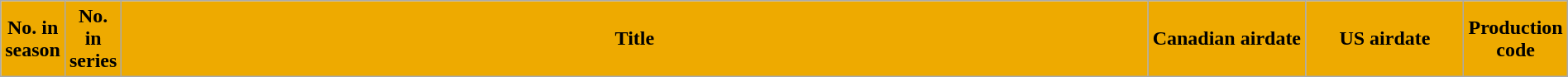<table class="wikitable plainrowheaders" style="width:100%; margin:auto;">
<tr>
<th style="background-color: #EA0; text-align: center;" width="20">No. in<br>season</th>
<th style="background-color: #EA0; text-align: center;" width="20">No. in<br>series</th>
<th style="background-color: #EA0; text-align: center;">Title</th>
<th style="background-color: #EA0; text-align: center;" width="120">Canadian airdate</th>
<th style="background-color: #EA0; text-align: center;" width="120">US airdate</th>
<th style="background-color: #EA0; text-align: center;" width="70">Production code<br>






















</th>
</tr>
</table>
